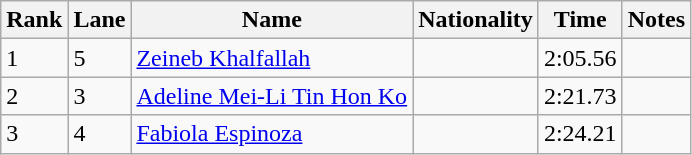<table class="wikitable">
<tr>
<th>Rank</th>
<th>Lane</th>
<th>Name</th>
<th>Nationality</th>
<th>Time</th>
<th>Notes</th>
</tr>
<tr>
<td>1</td>
<td>5</td>
<td><a href='#'>Zeineb Khalfallah</a></td>
<td></td>
<td>2:05.56</td>
<td></td>
</tr>
<tr>
<td>2</td>
<td>3</td>
<td><a href='#'>Adeline Mei-Li Tin Hon Ko</a></td>
<td></td>
<td>2:21.73</td>
<td></td>
</tr>
<tr>
<td>3</td>
<td>4</td>
<td><a href='#'>Fabiola Espinoza</a></td>
<td></td>
<td>2:24.21</td>
<td></td>
</tr>
</table>
